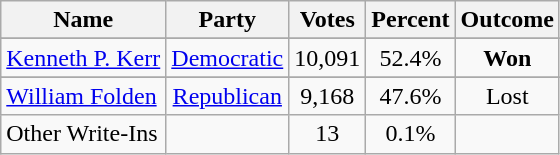<table class=wikitable style="text-align:center">
<tr>
<th>Name</th>
<th>Party</th>
<th>Votes</th>
<th>Percent</th>
<th>Outcome</th>
</tr>
<tr>
</tr>
<tr>
<td align=left><a href='#'>Kenneth P. Kerr</a></td>
<td><a href='#'>Democratic</a></td>
<td>10,091</td>
<td>52.4%</td>
<td><strong>Won</strong></td>
</tr>
<tr>
</tr>
<tr>
<td align=left><a href='#'>William Folden</a></td>
<td><a href='#'>Republican</a></td>
<td>9,168</td>
<td>47.6%</td>
<td>Lost</td>
</tr>
<tr>
<td align=left>Other Write-Ins</td>
<td></td>
<td>13</td>
<td>0.1%</td>
<td></td>
</tr>
</table>
